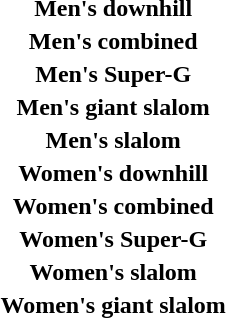<table>
<tr>
<th scope="row">Men's downhill<br></th>
<td></td>
<td></td>
<td></td>
</tr>
<tr>
<th scope="row">Men's combined<br></th>
<td></td>
<td></td>
<td></td>
</tr>
<tr>
<th scope="row">Men's Super-G<br></th>
<td></td>
<td></td>
<td></td>
</tr>
<tr>
<th scope="row">Men's giant slalom<br></th>
<td></td>
<td></td>
<td></td>
</tr>
<tr>
<th scope="row">Men's slalom<br></th>
<td></td>
<td></td>
<td></td>
</tr>
<tr>
<th scope="row">Women's downhill<br></th>
<td></td>
<td></td>
<td></td>
</tr>
<tr>
<th scope="row">Women's combined<br></th>
<td></td>
<td></td>
<td></td>
</tr>
<tr>
<th scope="row">Women's Super-G<br></th>
<td></td>
<td></td>
<td></td>
</tr>
<tr>
<th scope="row">Women's slalom<br></th>
<td></td>
<td></td>
<td></td>
</tr>
<tr>
<th scope="row">Women's giant slalom<br></th>
<td></td>
<td></td>
<td></td>
</tr>
</table>
